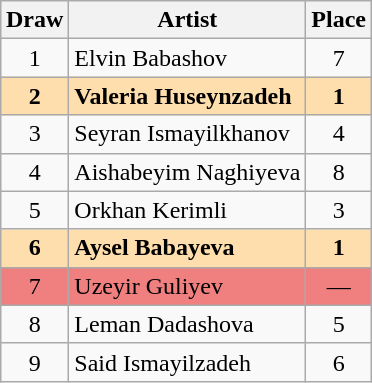<table class="sortable wikitable" style="margin: 1em auto 1em auto; text-align:center">
<tr>
<th>Draw</th>
<th>Artist</th>
<th>Place</th>
</tr>
<tr>
<td>1</td>
<td align="left">Elvin Babashov</td>
<td>7</td>
</tr>
<tr style="font-weight:bold;background:navajowhite;">
<td>2</td>
<td align="left">Valeria Huseynzadeh</td>
<td>1</td>
</tr>
<tr>
<td>3</td>
<td align="left">Seyran Ismayilkhanov</td>
<td>4</td>
</tr>
<tr>
<td>4</td>
<td align="left">Aishabeyim Naghiyeva</td>
<td>8</td>
</tr>
<tr>
<td>5</td>
<td align="left">Orkhan Kerimli</td>
<td>3</td>
</tr>
<tr style="font-weight:bold; background:navajowhite;">
<td>6</td>
<td align="left">Aysel Babayeva</td>
<td>1</td>
</tr>
<tr bgcolor="#F08080">
<td>7</td>
<td align="left">Uzeyir Guliyev</td>
<td>—</td>
</tr>
<tr>
<td>8</td>
<td align="left">Leman Dadashova</td>
<td>5</td>
</tr>
<tr>
<td>9</td>
<td align="left">Said Ismayilzadeh</td>
<td>6</td>
</tr>
</table>
